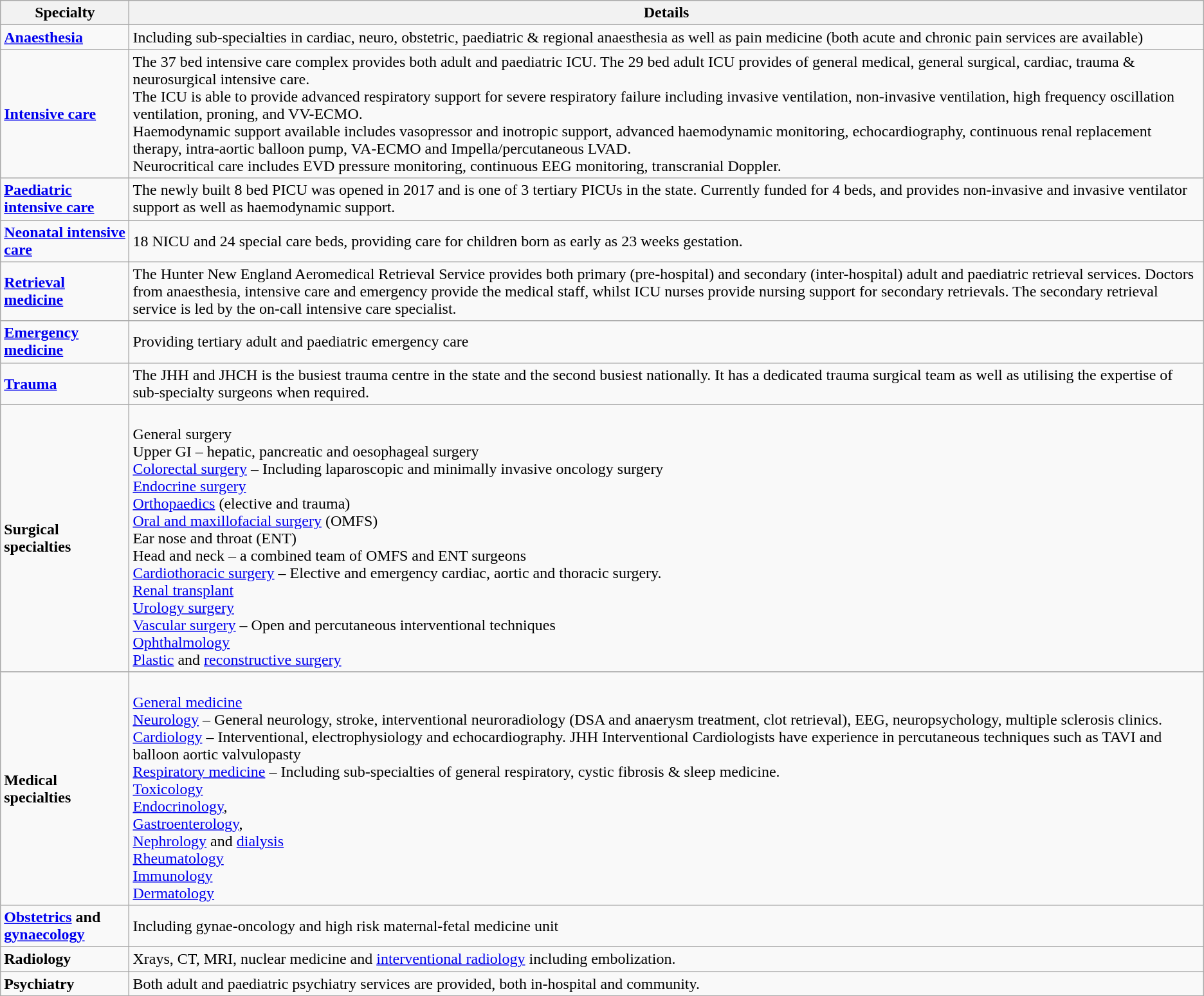<table class="wikitable">
<tr>
<th>Specialty</th>
<th>Details</th>
</tr>
<tr>
<td><strong><a href='#'>Anaesthesia</a></strong></td>
<td>Including sub-specialties in cardiac, neuro, obstetric, paediatric & regional anaesthesia as well as pain medicine (both acute and chronic pain services are available)</td>
</tr>
<tr>
<td><strong><a href='#'>Intensive care</a></strong></td>
<td>The 37 bed intensive care complex provides both adult and paediatric ICU. The 29 bed adult ICU provides of general medical, general surgical, cardiac, trauma & neurosurgical intensive care.<br>The ICU is able to provide advanced respiratory support for severe respiratory failure including invasive ventilation, non-invasive ventilation, high frequency oscillation ventilation, proning, and VV-ECMO.<br>Haemodynamic support available includes vasopressor and inotropic support, advanced haemodynamic monitoring, echocardiography, continuous renal replacement therapy, intra-aortic balloon pump, VA-ECMO and Impella/percutaneous LVAD.<br>Neurocritical care includes EVD pressure monitoring, continuous EEG monitoring, transcranial Doppler.</td>
</tr>
<tr>
<td><strong><a href='#'>Paediatric intensive care</a></strong></td>
<td>The newly built 8 bed PICU was opened in 2017 and is one of 3 tertiary PICUs in the state. Currently funded for 4 beds, and provides non-invasive and invasive ventilator support as well as haemodynamic support.</td>
</tr>
<tr>
<td><strong><a href='#'>Neonatal intensive care</a></strong></td>
<td>18 NICU and 24 special care beds, providing care for children born as early as 23 weeks gestation.</td>
</tr>
<tr>
<td><strong><a href='#'>Retrieval medicine</a></strong></td>
<td>The Hunter New England Aeromedical Retrieval Service provides both primary (pre-hospital) and secondary (inter-hospital) adult and paediatric retrieval services. Doctors from anaesthesia, intensive care and emergency provide the medical staff, whilst ICU nurses provide nursing support for secondary retrievals. The secondary retrieval service is led by the on-call intensive care specialist.</td>
</tr>
<tr>
<td><strong><a href='#'>Emergency medicine</a></strong></td>
<td>Providing tertiary adult and paediatric emergency care</td>
</tr>
<tr>
<td><strong><a href='#'>Trauma</a></strong></td>
<td>The JHH and JHCH is the busiest trauma centre in the state and the second busiest nationally. It has a dedicated trauma surgical team as well as utilising the expertise of sub-specialty surgeons when required.</td>
</tr>
<tr>
<td><strong>Surgical specialties</strong></td>
<td><br>General surgery <br>
Upper GI – hepatic, pancreatic and oesophageal surgery<br>
<a href='#'>Colorectal surgery</a> –  Including laparoscopic and minimally invasive oncology surgery<br>
<a href='#'>Endocrine surgery</a><br>
<a href='#'>Orthopaedics</a> (elective and trauma)<br>
<a href='#'>Oral and maxillofacial surgery</a> (OMFS)<br>
Ear nose and throat (ENT) <br>
Head and neck  – a combined team of OMFS and ENT surgeons <br>
<a href='#'>Cardiothoracic surgery</a> – Elective and emergency cardiac, aortic and thoracic surgery.<br>
<a href='#'>Renal transplant</a><br>
<a href='#'>Urology surgery</a><br>
<a href='#'>Vascular surgery</a> – Open and percutaneous interventional techniques<br>
<a href='#'>Ophthalmology</a><br>
<a href='#'>Plastic</a> and <a href='#'>reconstructive surgery</a><br></td>
</tr>
<tr>
<td><strong>Medical specialties</strong></td>
<td><br><a href='#'>General medicine</a><br>
<a href='#'>Neurology</a> – General neurology, stroke, interventional neuroradiology (DSA and anaerysm treatment, clot retrieval), EEG, neuropsychology, multiple sclerosis clinics.<br>
<a href='#'>Cardiology</a> – Interventional, electrophysiology and echocardiography. JHH Interventional Cardiologists have experience in percutaneous techniques such as TAVI and balloon aortic valvulopasty <br>
<a href='#'>Respiratory medicine</a> – Including sub-specialties of general respiratory, cystic fibrosis & sleep medicine.<br>
<a href='#'>Toxicology</a><br>
<a href='#'>Endocrinology</a>, <br>
<a href='#'>Gastroenterology</a>,<br>
<a href='#'>Nephrology</a> and <a href='#'>dialysis</a> <br>
<a href='#'>Rheumatology</a><br>
<a href='#'>Immunology</a><br>
<a href='#'>Dermatology</a><br></td>
</tr>
<tr>
<td><strong><a href='#'>Obstetrics</a> and <a href='#'>gynaecology</a></strong></td>
<td>Including gynae-oncology and high risk maternal-fetal medicine unit</td>
</tr>
<tr>
<td><strong>Radiology</strong></td>
<td>Xrays, CT, MRI, nuclear medicine and <a href='#'>interventional radiology</a> including embolization.</td>
</tr>
<tr>
<td><strong>Psychiatry</strong></td>
<td>Both adult and paediatric psychiatry services are provided, both in-hospital and community.</td>
</tr>
</table>
